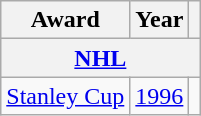<table class="wikitable">
<tr>
<th>Award</th>
<th>Year</th>
<th></th>
</tr>
<tr>
<th colspan="3"><a href='#'>NHL</a></th>
</tr>
<tr>
<td><a href='#'>Stanley Cup</a></td>
<td><a href='#'>1996</a></td>
<td></td>
</tr>
</table>
